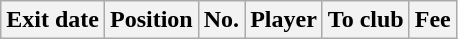<table class="wikitable sortable">
<tr>
<th>Exit date</th>
<th>Position</th>
<th>No.</th>
<th>Player</th>
<th>To club</th>
<th>Fee</th>
</tr>
</table>
